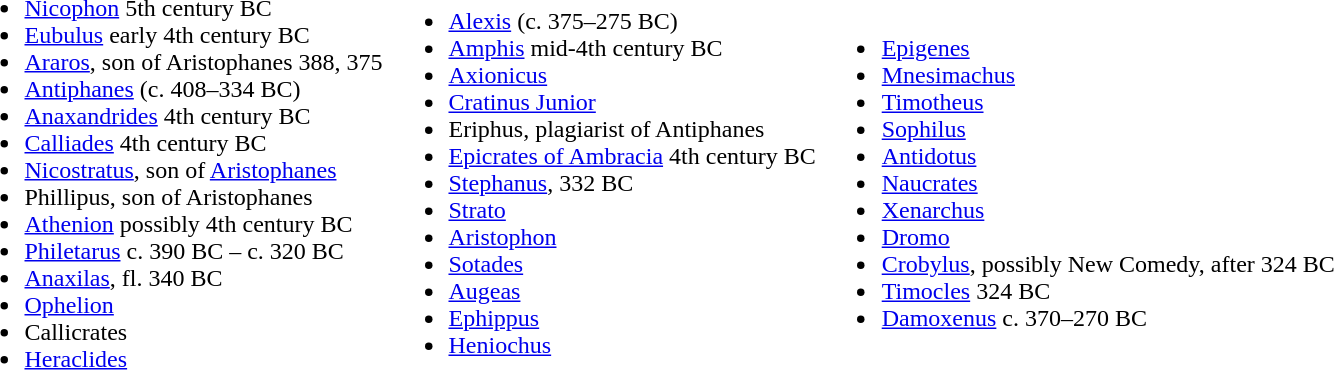<table>
<tr>
<td><br><ul><li><a href='#'>Nicophon</a> 5th century BC</li><li><a href='#'>Eubulus</a> early 4th century BC</li><li><a href='#'>Araros</a>, son of Aristophanes 388, 375</li><li><a href='#'>Antiphanes</a> (c. 408–334 BC)</li><li><a href='#'>Anaxandrides</a> 4th century BC</li><li><a href='#'>Calliades</a> 4th century BC</li><li><a href='#'>Nicostratus</a>, son of <a href='#'>Aristophanes</a></li><li>Phillipus, son of Aristophanes</li><li><a href='#'>Athenion</a> possibly 4th century BC</li><li><a href='#'>Philetarus</a> c. 390 BC – c. 320 BC</li><li><a href='#'>Anaxilas</a>, fl. 340 BC</li><li><a href='#'>Ophelion</a></li><li>Callicrates</li><li><a href='#'>Heraclides</a></li></ul></td>
<td><br><ul><li><a href='#'>Alexis</a> (c. 375–275 BC)</li><li><a href='#'>Amphis</a> mid-4th century BC</li><li><a href='#'>Axionicus</a></li><li><a href='#'>Cratinus Junior</a></li><li>Eriphus, plagiarist of Antiphanes</li><li><a href='#'>Epicrates of Ambracia</a> 4th century BC</li><li><a href='#'>Stephanus</a>, 332 BC</li><li><a href='#'>Strato</a></li><li><a href='#'>Aristophon</a></li><li><a href='#'>Sotades</a></li><li><a href='#'>Augeas</a></li><li><a href='#'>Ephippus</a></li><li><a href='#'>Heniochus</a></li></ul></td>
<td><br><ul><li><a href='#'>Epigenes</a></li><li><a href='#'>Mnesimachus</a></li><li><a href='#'>Timotheus</a></li><li><a href='#'>Sophilus</a></li><li><a href='#'>Antidotus</a></li><li><a href='#'>Naucrates</a></li><li><a href='#'>Xenarchus</a></li><li><a href='#'>Dromo</a></li><li><a href='#'>Crobylus</a>, possibly New Comedy, after 324 BC</li><li><a href='#'>Timocles</a> 324 BC</li><li><a href='#'>Damoxenus</a> c. 370–270 BC</li></ul></td>
<td></td>
</tr>
</table>
